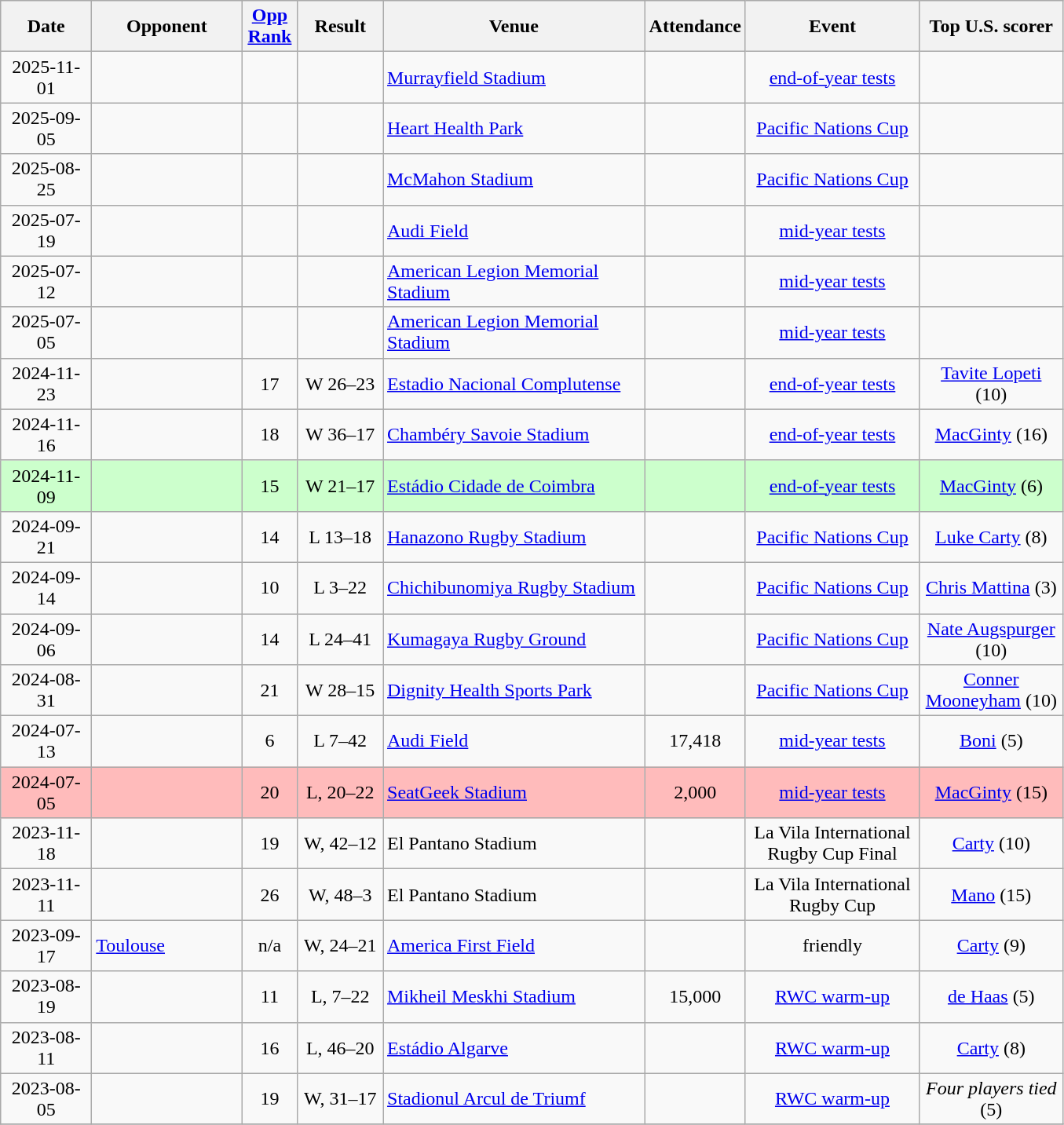<table class="wikitable sortable" style="text-align:center">
<tr>
<th width=70>Date</th>
<th width=120>Opponent</th>
<th width=40><a href='#'>Opp Rank</a></th>
<th width=65>Result</th>
<th width=215>Venue</th>
<th width=45>Attendance</th>
<th width=140>Event</th>
<th width=115>Top U.S. scorer</th>
</tr>
<tr>
<td>2025-11-01</td>
<td style="text-align:left"></td>
<td></td>
<td></td>
<td style="text-align:left"> <a href='#'>Murrayfield Stadium</a></td>
<td></td>
<td><a href='#'>end-of-year tests</a></td>
<td></td>
</tr>
<tr>
<td>2025-09-05</td>
<td style="text-align:left"></td>
<td></td>
<td></td>
<td style="text-align:left"> <a href='#'>Heart Health Park</a></td>
<td></td>
<td><a href='#'>Pacific Nations Cup</a></td>
<td></td>
</tr>
<tr>
<td>2025-08-25</td>
<td style="text-align:left"></td>
<td></td>
<td></td>
<td style="text-align:left"> <a href='#'>McMahon Stadium</a></td>
<td></td>
<td><a href='#'>Pacific Nations Cup</a></td>
<td></td>
</tr>
<tr>
<td>2025-07-19</td>
<td style="text-align:left"></td>
<td></td>
<td></td>
<td style="text-align:left"> <a href='#'>Audi Field</a></td>
<td></td>
<td><a href='#'>mid-year tests</a></td>
<td></td>
</tr>
<tr>
<td>2025-07-12</td>
<td style="text-align:left"></td>
<td></td>
<td></td>
<td style="text-align:left"> <a href='#'>American Legion Memorial Stadium</a></td>
<td></td>
<td><a href='#'>mid-year tests</a></td>
<td></td>
</tr>
<tr>
<td>2025-07-05</td>
<td style="text-align:left"></td>
<td></td>
<td></td>
<td style="text-align:left"> <a href='#'>American Legion Memorial Stadium</a></td>
<td></td>
<td><a href='#'>mid-year tests</a></td>
<td></td>
</tr>
<tr>
<td>2024-11-23</td>
<td style="text-align:left"></td>
<td>17</td>
<td>W 26–23</td>
<td style="text-align:left"> <a href='#'>Estadio Nacional Complutense</a></td>
<td></td>
<td><a href='#'>end-of-year tests</a></td>
<td><a href='#'>Tavite Lopeti</a> (10)</td>
</tr>
<tr>
<td>2024-11-16</td>
<td style="text-align:left"></td>
<td>18</td>
<td>W 36–17</td>
<td style="text-align:left"> <a href='#'>Chambéry Savoie Stadium</a></td>
<td></td>
<td><a href='#'>end-of-year tests</a></td>
<td><a href='#'>MacGinty</a> (16)</td>
</tr>
<tr style="background:#cfc;">
<td>2024-11-09</td>
<td style="text-align:left"></td>
<td>15</td>
<td>W 21–17</td>
<td style="text-align:left"> <a href='#'>Estádio Cidade de Coimbra</a></td>
<td></td>
<td><a href='#'>end-of-year tests</a></td>
<td><a href='#'>MacGinty</a> (6)</td>
</tr>
<tr>
<td>2024-09-21</td>
<td style="text-align:left"></td>
<td>14</td>
<td>L 13–18</td>
<td style="text-align:left"> <a href='#'>Hanazono Rugby Stadium</a></td>
<td></td>
<td><a href='#'>Pacific Nations Cup</a></td>
<td><a href='#'>Luke Carty</a> (8)</td>
</tr>
<tr>
<td>2024-09-14</td>
<td style="text-align:left"></td>
<td>10</td>
<td>L 3–22</td>
<td style="text-align:left"> <a href='#'>Chichibunomiya Rugby Stadium</a></td>
<td></td>
<td><a href='#'>Pacific Nations Cup</a></td>
<td><a href='#'>Chris Mattina</a> (3)</td>
</tr>
<tr>
<td>2024-09-06</td>
<td style="text-align:left"></td>
<td>14</td>
<td>L 24–41</td>
<td style="text-align:left"> <a href='#'>Kumagaya Rugby Ground</a></td>
<td></td>
<td><a href='#'>Pacific Nations Cup</a></td>
<td><a href='#'>Nate Augspurger</a> (10)</td>
</tr>
<tr>
<td>2024-08-31</td>
<td style="text-align:left"></td>
<td>21</td>
<td>W 28–15</td>
<td style="text-align:left"> <a href='#'>Dignity Health Sports Park</a></td>
<td></td>
<td><a href='#'>Pacific Nations Cup</a></td>
<td><a href='#'>Conner Mooneyham</a> (10)</td>
</tr>
<tr>
<td>2024-07-13</td>
<td style="text-align:left"></td>
<td>6</td>
<td>L 7–42</td>
<td style="text-align:left"> <a href='#'>Audi Field</a></td>
<td>17,418</td>
<td><a href='#'>mid-year tests</a></td>
<td><a href='#'>Boni</a> (5)</td>
</tr>
<tr style="background:#fbb;">
<td>2024-07-05</td>
<td style="text-align:left"></td>
<td>20</td>
<td>L, 20–22</td>
<td style="text-align:left"> <a href='#'>SeatGeek Stadium</a></td>
<td>2,000</td>
<td><a href='#'>mid-year tests</a></td>
<td><a href='#'>MacGinty</a> (15)</td>
</tr>
<tr>
<td>2023-11-18</td>
<td style="text-align:left"></td>
<td>19</td>
<td>W, 42–12</td>
<td style="text-align:left"> El Pantano Stadium</td>
<td></td>
<td>La Vila International Rugby Cup Final</td>
<td><a href='#'>Carty</a> (10)</td>
</tr>
<tr>
<td>2023-11-11</td>
<td style="text-align:left"></td>
<td>26</td>
<td>W, 48–3</td>
<td style="text-align:left"> El Pantano Stadium</td>
<td></td>
<td>La Vila International Rugby Cup</td>
<td><a href='#'>Mano</a> (15)</td>
</tr>
<tr>
<td>2023-09-17</td>
<td style="text-align:left"> <a href='#'>Toulouse</a></td>
<td>n/a</td>
<td>W, 24–21</td>
<td style="text-align:left"> <a href='#'>America First Field</a></td>
<td></td>
<td>friendly</td>
<td><a href='#'>Carty</a> (9)</td>
</tr>
<tr>
<td>2023-08-19</td>
<td style="text-align:left"></td>
<td>11</td>
<td>L, 7–22</td>
<td style="text-align:left"> <a href='#'>Mikheil Meskhi Stadium</a></td>
<td>15,000</td>
<td><a href='#'>RWC warm-up</a></td>
<td><a href='#'>de Haas</a> (5)</td>
</tr>
<tr>
<td>2023-08-11</td>
<td style="text-align:left"></td>
<td>16</td>
<td>L, 46–20</td>
<td style="text-align:left"> <a href='#'>Estádio Algarve</a></td>
<td></td>
<td><a href='#'>RWC warm-up</a></td>
<td><a href='#'>Carty</a> (8)</td>
</tr>
<tr>
<td>2023-08-05</td>
<td style="text-align:left"></td>
<td>19</td>
<td>W, 31–17</td>
<td style="text-align:left"> <a href='#'>Stadionul Arcul de Triumf</a></td>
<td></td>
<td><a href='#'>RWC warm-up</a></td>
<td><em>Four players tied</em> (5)</td>
</tr>
<tr>
</tr>
</table>
